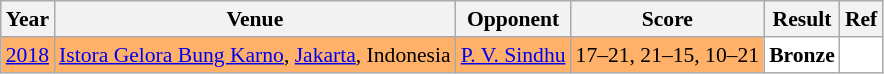<table class="sortable wikitable" style="font-size: 90%">
<tr>
<th>Year</th>
<th>Venue</th>
<th>Opponent</th>
<th>Score</th>
<th>Result</th>
<th>Ref</th>
</tr>
<tr style="background:#FFB069">
<td align="center"><a href='#'>2018</a></td>
<td align="left"><a href='#'>Istora Gelora Bung Karno</a>, <a href='#'>Jakarta</a>, Indonesia</td>
<td align="left"> <a href='#'>P. V. Sindhu</a></td>
<td align="left">17–21, 21–15, 10–21</td>
<td style="text-align:left; background:white"> <strong>Bronze</strong></td>
<td style="text-align:center; background:white"></td>
</tr>
</table>
